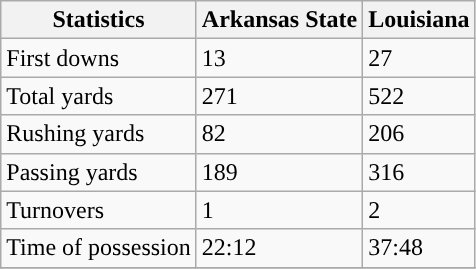<table class="wikitable">
<tr>
<th>Statistics</th>
<th>Arkansas State</th>
<th>Louisiana</th>
</tr>
<tr>
<td>First downs</td>
<td>13</td>
<td>27</td>
</tr>
<tr>
<td>Total yards</td>
<td>271</td>
<td>522</td>
</tr>
<tr>
<td>Rushing yards</td>
<td>82</td>
<td>206</td>
</tr>
<tr>
<td>Passing yards</td>
<td>189</td>
<td>316</td>
</tr>
<tr>
<td>Turnovers</td>
<td>1</td>
<td>2</td>
</tr>
<tr>
<td>Time of possession</td>
<td>22:12</td>
<td>37:48</td>
</tr>
<tr>
</tr>
</table>
